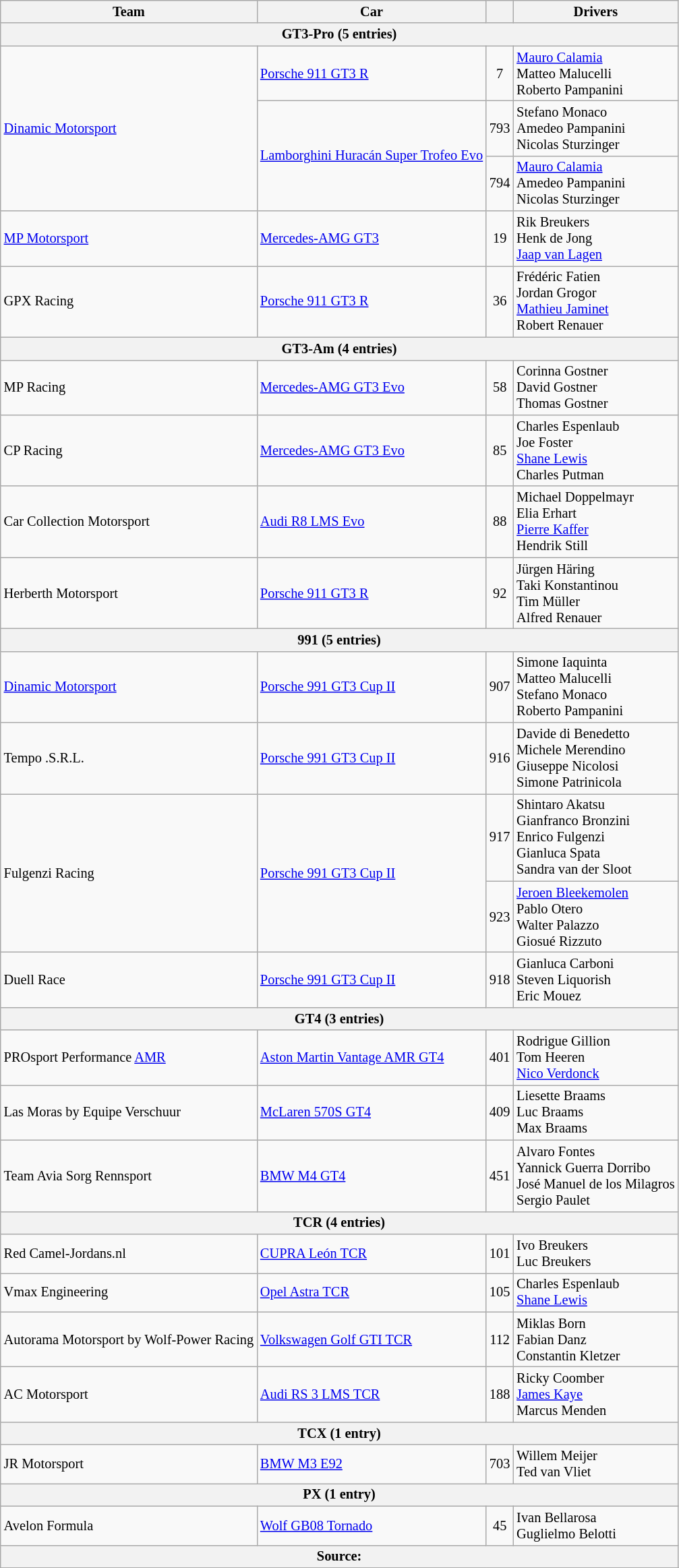<table class="wikitable" style="font-size: 85%;">
<tr>
<th>Team</th>
<th>Car</th>
<th></th>
<th>Drivers</th>
</tr>
<tr>
<th colspan=4>GT3-Pro (5 entries)</th>
</tr>
<tr>
<td rowspan=3> <a href='#'>Dinamic Motorsport</a></td>
<td><a href='#'>Porsche 911 GT3 R</a></td>
<td align="center">7</td>
<td> <a href='#'>Mauro Calamia</a><br> Matteo Malucelli<br> Roberto Pampanini</td>
</tr>
<tr>
<td rowspan=2><a href='#'>Lamborghini Huracán Super Trofeo Evo</a></td>
<td align="center">793</td>
<td> Stefano Monaco<br> Amedeo Pampanini<br> Nicolas Sturzinger</td>
</tr>
<tr>
<td align="center">794</td>
<td> <a href='#'>Mauro Calamia</a><br> Amedeo Pampanini<br> Nicolas Sturzinger</td>
</tr>
<tr>
<td> <a href='#'>MP Motorsport</a></td>
<td><a href='#'>Mercedes-AMG GT3</a></td>
<td align="center">19</td>
<td> Rik Breukers<br> Henk de Jong<br> <a href='#'>Jaap van Lagen</a></td>
</tr>
<tr>
<td> GPX Racing</td>
<td><a href='#'>Porsche 911 GT3 R</a></td>
<td align="center">36</td>
<td> Frédéric Fatien<br> Jordan Grogor<br> <a href='#'>Mathieu Jaminet</a><br> Robert Renauer</td>
</tr>
<tr>
<th colspan=4>GT3-Am (4 entries)</th>
</tr>
<tr>
<td> MP Racing</td>
<td><a href='#'>Mercedes-AMG GT3 Evo</a></td>
<td align="center">58</td>
<td> Corinna Gostner<br> David Gostner<br> Thomas Gostner</td>
</tr>
<tr>
<td> CP Racing</td>
<td><a href='#'>Mercedes-AMG GT3 Evo</a></td>
<td align="center">85</td>
<td> Charles Espenlaub<br> Joe Foster<br> <a href='#'>Shane Lewis</a><br> Charles Putman</td>
</tr>
<tr>
<td> Car Collection Motorsport</td>
<td><a href='#'>Audi R8 LMS Evo</a></td>
<td align="center">88</td>
<td> Michael Doppelmayr<br> Elia Erhart<br> <a href='#'>Pierre Kaffer</a><br> Hendrik Still</td>
</tr>
<tr>
<td> Herberth Motorsport</td>
<td><a href='#'>Porsche 911 GT3 R</a></td>
<td align="center">92</td>
<td> Jürgen Häring<br> Taki Konstantinou<br> Tim Müller<br> Alfred Renauer</td>
</tr>
<tr>
<th colspan=4>991 (5 entries)</th>
</tr>
<tr>
<td> <a href='#'>Dinamic Motorsport</a></td>
<td><a href='#'>Porsche 991 GT3 Cup II</a></td>
<td align="center">907</td>
<td> Simone Iaquinta<br> Matteo Malucelli<br> Stefano Monaco<br> Roberto Pampanini</td>
</tr>
<tr>
<td> Tempo .S.R.L.</td>
<td><a href='#'>Porsche 991 GT3 Cup II</a></td>
<td align="center">916</td>
<td> Davide di Benedetto<br> Michele Merendino<br> Giuseppe Nicolosi<br> Simone Patrinicola</td>
</tr>
<tr>
<td rowspan=2> Fulgenzi Racing</td>
<td rowspan=2><a href='#'>Porsche 991 GT3 Cup II</a></td>
<td align="center">917</td>
<td> Shintaro Akatsu<br> Gianfranco Bronzini<br> Enrico Fulgenzi<br> Gianluca Spata<br> Sandra van der Sloot</td>
</tr>
<tr>
<td align="center">923</td>
<td> <a href='#'>Jeroen Bleekemolen</a><br> Pablo Otero<br> Walter Palazzo<br> Giosué Rizzuto</td>
</tr>
<tr>
<td> Duell Race</td>
<td><a href='#'>Porsche 991 GT3 Cup II</a></td>
<td align="center">918</td>
<td> Gianluca Carboni<br> Steven Liquorish<br> Eric Mouez</td>
</tr>
<tr>
<th colspan=4>GT4 (3 entries)</th>
</tr>
<tr>
<td> PROsport Performance <a href='#'>AMR</a></td>
<td><a href='#'>Aston Martin Vantage AMR GT4</a></td>
<td align="center">401</td>
<td> Rodrigue Gillion<br> Tom Heeren<br> <a href='#'>Nico Verdonck</a></td>
</tr>
<tr>
<td> Las Moras by Equipe Verschuur</td>
<td><a href='#'>McLaren 570S GT4</a></td>
<td align="center">409</td>
<td> Liesette Braams<br> Luc Braams<br> Max Braams</td>
</tr>
<tr>
<td> Team Avia Sorg Rennsport</td>
<td><a href='#'>BMW M4 GT4</a></td>
<td align="center">451</td>
<td> Alvaro Fontes<br> Yannick Guerra Dorribo<br> José Manuel de los Milagros<br> Sergio Paulet</td>
</tr>
<tr>
<th colspan=4>TCR (4 entries)</th>
</tr>
<tr>
<td> Red Camel-Jordans.nl</td>
<td><a href='#'>CUPRA León TCR</a></td>
<td align="center">101</td>
<td> Ivo Breukers<br> Luc Breukers</td>
</tr>
<tr>
<td> Vmax Engineering</td>
<td><a href='#'>Opel Astra TCR</a></td>
<td align="center">105</td>
<td> Charles Espenlaub<br> <a href='#'>Shane Lewis</a></td>
</tr>
<tr>
<td> Autorama Motorsport by Wolf-Power Racing</td>
<td><a href='#'>Volkswagen Golf GTI TCR</a></td>
<td align="center">112</td>
<td> Miklas Born<br> Fabian Danz<br> Constantin Kletzer</td>
</tr>
<tr>
<td> AC Motorsport</td>
<td><a href='#'>Audi RS 3 LMS TCR</a></td>
<td align="center">188</td>
<td> Ricky Coomber<br> <a href='#'>James Kaye</a><br> Marcus Menden</td>
</tr>
<tr>
<th colspan=4>TCX (1 entry)</th>
</tr>
<tr>
<td> JR Motorsport</td>
<td><a href='#'>BMW M3 E92</a></td>
<td align="center">703</td>
<td> Willem Meijer<br> Ted van Vliet</td>
</tr>
<tr>
<th colspan=4>PX (1 entry)</th>
</tr>
<tr>
<td> Avelon Formula</td>
<td><a href='#'>Wolf GB08 Tornado</a></td>
<td align="center">45</td>
<td> Ivan Bellarosa<br> Guglielmo Belotti</td>
</tr>
<tr>
<th colspan=4>Source:</th>
</tr>
<tr>
</tr>
</table>
